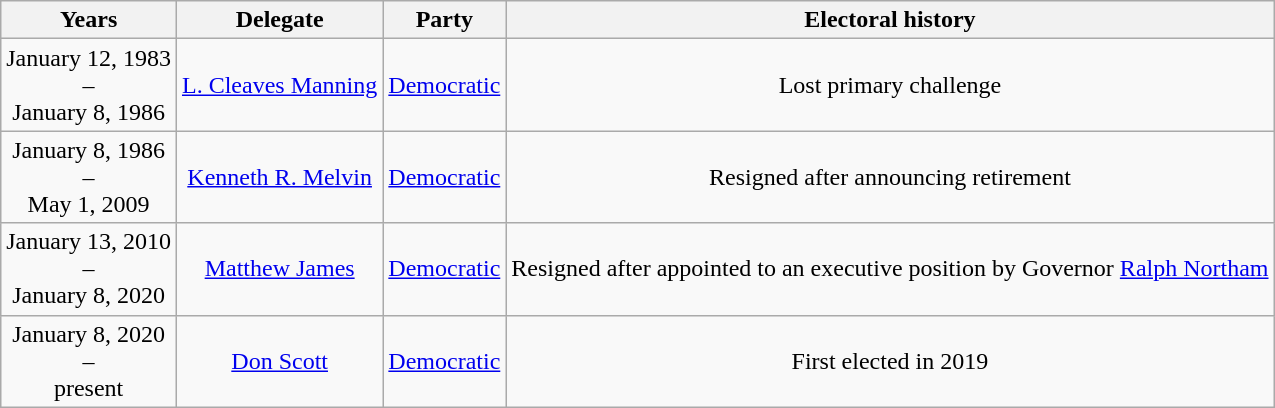<table class=wikitable style="text-align:center">
<tr valign=bottom>
<th>Years</th>
<th colspan=1>Delegate</th>
<th>Party</th>
<th>Electoral history</th>
</tr>
<tr>
<td nowrap><span>January 12, 1983</span><br>–<br><span>January 8, 1986</span></td>
<td><a href='#'>L. Cleaves Manning</a></td>
<td><a href='#'>Democratic</a></td>
<td>Lost primary challenge</td>
</tr>
<tr>
<td nowrap><span>January 8, 1986</span><br>–<br><span>May 1, 2009</span></td>
<td><a href='#'>Kenneth R. Melvin</a></td>
<td><a href='#'>Democratic</a></td>
<td>Resigned after announcing retirement</td>
</tr>
<tr>
<td nowrap><span>January 13, 2010</span><br>–<br><span>January 8, 2020</span></td>
<td><a href='#'>Matthew James</a></td>
<td><a href='#'>Democratic</a></td>
<td>Resigned after appointed to an executive position by Governor <a href='#'>Ralph Northam</a></td>
</tr>
<tr>
<td nowrap><span>January 8, 2020</span><br>–<br><span>present</span></td>
<td><a href='#'>Don Scott</a></td>
<td><a href='#'>Democratic</a></td>
<td>First elected in 2019</td>
</tr>
</table>
